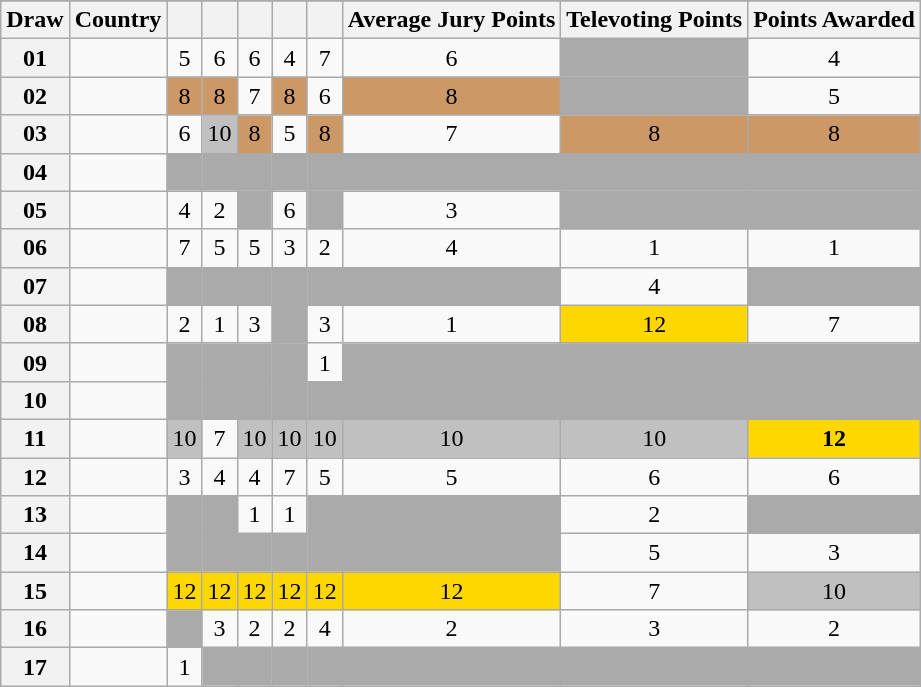<table class="sortable wikitable collapsible plainrowheaders" style="text-align:center;">
<tr>
</tr>
<tr>
<th scope="col">Draw</th>
<th scope="col">Country</th>
<th scope="col"><small></small></th>
<th scope="col"><small></small></th>
<th scope="col"><small></small></th>
<th scope="col"><small></small></th>
<th scope="col"><small></small></th>
<th scope="col">Average Jury Points</th>
<th scope="col">Televoting Points</th>
<th scope="col">Points Awarded</th>
</tr>
<tr>
<th scope="row" style="text-align:center;">01</th>
<td style="text-align:left;"></td>
<td>5</td>
<td>6</td>
<td>6</td>
<td>4</td>
<td>7</td>
<td>6</td>
<td style="background:#AAAAAA;"></td>
<td>4</td>
</tr>
<tr>
<th scope="row" style="text-align:center;">02</th>
<td style="text-align:left;"></td>
<td style="background:#CC9966;">8</td>
<td style="background:#CC9966;">8</td>
<td>7</td>
<td style="background:#CC9966;">8</td>
<td>6</td>
<td style="background:#CC9966;">8</td>
<td style="background:#AAAAAA;"></td>
<td>5</td>
</tr>
<tr>
<th scope="row" style="text-align:center;">03</th>
<td style="text-align:left;"></td>
<td>6</td>
<td style="background:silver;">10</td>
<td style="background:#CC9966;">8</td>
<td>5</td>
<td style="background:#CC9966;">8</td>
<td>7</td>
<td style="background:#CC9966;">8</td>
<td style="background:#CC9966;">8</td>
</tr>
<tr>
<th scope="row" style="text-align:center;">04</th>
<td style="text-align:left;"></td>
<td style="background:#AAAAAA;"></td>
<td style="background:#AAAAAA;"></td>
<td style="background:#AAAAAA;"></td>
<td style="background:#AAAAAA;"></td>
<td style="background:#AAAAAA;"></td>
<td style="background:#AAAAAA;"></td>
<td style="background:#AAAAAA;"></td>
<td style="background:#AAAAAA;"></td>
</tr>
<tr>
<th scope="row" style="text-align:center;">05</th>
<td style="text-align:left;"></td>
<td>4</td>
<td>2</td>
<td style="background:#AAAAAA;"></td>
<td>6</td>
<td style="background:#AAAAAA;"></td>
<td>3</td>
<td style="background:#AAAAAA;"></td>
<td style="background:#AAAAAA;"></td>
</tr>
<tr>
<th scope="row" style="text-align:center;">06</th>
<td style="text-align:left;"></td>
<td>7</td>
<td>5</td>
<td>5</td>
<td>3</td>
<td>2</td>
<td>4</td>
<td>1</td>
<td>1</td>
</tr>
<tr>
<th scope="row" style="text-align:center;">07</th>
<td style="text-align:left;"></td>
<td style="background:#AAAAAA;"></td>
<td style="background:#AAAAAA;"></td>
<td style="background:#AAAAAA;"></td>
<td style="background:#AAAAAA;"></td>
<td style="background:#AAAAAA;"></td>
<td style="background:#AAAAAA;"></td>
<td>4</td>
<td style="background:#AAAAAA;"></td>
</tr>
<tr>
<th scope="row" style="text-align:center;">08</th>
<td style="text-align:left;"></td>
<td>2</td>
<td>1</td>
<td>3</td>
<td style="background:#AAAAAA;"></td>
<td>3</td>
<td>1</td>
<td style="background:gold;">12</td>
<td>7</td>
</tr>
<tr>
<th scope="row" style="text-align:center;">09</th>
<td style="text-align:left;"></td>
<td style="background:#AAAAAA;"></td>
<td style="background:#AAAAAA;"></td>
<td style="background:#AAAAAA;"></td>
<td style="background:#AAAAAA;"></td>
<td>1</td>
<td style="background:#AAAAAA;"></td>
<td style="background:#AAAAAA;"></td>
<td style="background:#AAAAAA;"></td>
</tr>
<tr class="sortbottom">
<th scope="row" style="text-align:center;">10</th>
<td style="text-align:left;"></td>
<td style="background:#AAAAAA;"></td>
<td style="background:#AAAAAA;"></td>
<td style="background:#AAAAAA;"></td>
<td style="background:#AAAAAA;"></td>
<td style="background:#AAAAAA;"></td>
<td style="background:#AAAAAA;"></td>
<td style="background:#AAAAAA;"></td>
<td style="background:#AAAAAA;"></td>
</tr>
<tr>
<th scope="row" style="text-align:center;">11</th>
<td style="text-align:left;"></td>
<td style="background:silver;">10</td>
<td>7</td>
<td style="background:silver;">10</td>
<td style="background:silver;">10</td>
<td style="background:silver;">10</td>
<td style="background:silver;">10</td>
<td style="background:silver;">10</td>
<td style="background:gold;"><strong>12</strong></td>
</tr>
<tr>
<th scope="row" style="text-align:center;">12</th>
<td style="text-align:left;"></td>
<td>3</td>
<td>4</td>
<td>4</td>
<td>7</td>
<td>5</td>
<td>5</td>
<td>6</td>
<td>6</td>
</tr>
<tr>
<th scope="row" style="text-align:center;">13</th>
<td style="text-align:left;"></td>
<td style="background:#AAAAAA;"></td>
<td style="background:#AAAAAA;"></td>
<td>1</td>
<td>1</td>
<td style="background:#AAAAAA;"></td>
<td style="background:#AAAAAA;"></td>
<td>2</td>
<td style="background:#AAAAAA;"></td>
</tr>
<tr>
<th scope="row" style="text-align:center;">14</th>
<td style="text-align:left;"></td>
<td style="background:#AAAAAA;"></td>
<td style="background:#AAAAAA;"></td>
<td style="background:#AAAAAA;"></td>
<td style="background:#AAAAAA;"></td>
<td style="background:#AAAAAA;"></td>
<td style="background:#AAAAAA;"></td>
<td>5</td>
<td>3</td>
</tr>
<tr>
<th scope="row" style="text-align:center;">15</th>
<td style="text-align:left;"></td>
<td style="background:gold;">12</td>
<td style="background:gold;">12</td>
<td style="background:gold;">12</td>
<td style="background:gold;">12</td>
<td style="background:gold;">12</td>
<td style="background:gold;">12</td>
<td>7</td>
<td style="background:silver;">10</td>
</tr>
<tr>
<th scope="row" style="text-align:center;">16</th>
<td style="text-align:left;"></td>
<td style="background:#AAAAAA;"></td>
<td>3</td>
<td>2</td>
<td>2</td>
<td>4</td>
<td>2</td>
<td>3</td>
<td>2</td>
</tr>
<tr>
<th scope="row" style="text-align:center;">17</th>
<td style="text-align:left;"></td>
<td>1</td>
<td style="background:#AAAAAA;"></td>
<td style="background:#AAAAAA;"></td>
<td style="background:#AAAAAA;"></td>
<td style="background:#AAAAAA;"></td>
<td style="background:#AAAAAA;"></td>
<td style="background:#AAAAAA;"></td>
<td style="background:#AAAAAA;"></td>
</tr>
</table>
